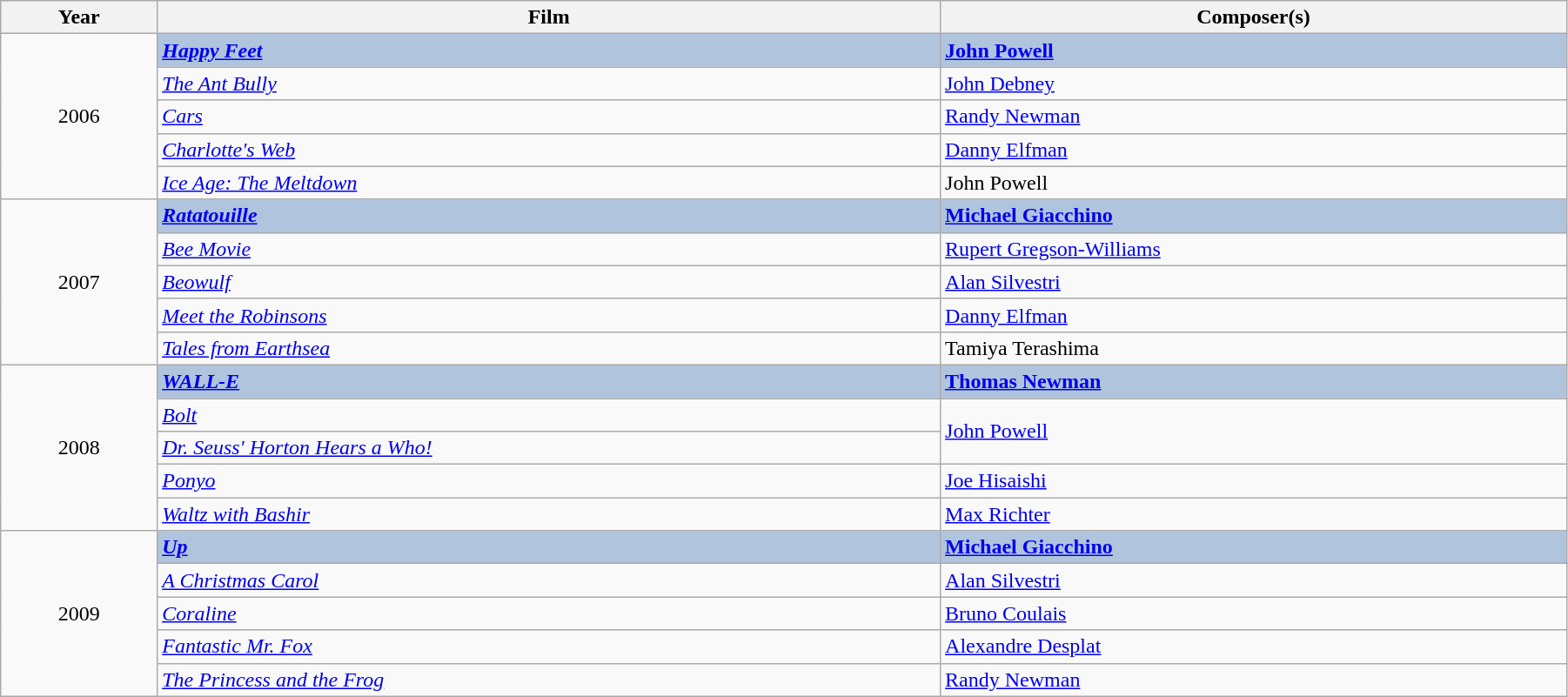<table class="wikitable" width="95%" cellpadding="5">
<tr>
<th width="10%">Year</th>
<th width="50%">Film</th>
<th width="40%">Composer(s)</th>
</tr>
<tr>
<td rowspan="5" style="text-align:center;">2006<br></td>
<td style="background:#B0C4DE;"><strong><em><a href='#'>Happy Feet</a></em></strong></td>
<td style="background:#B0C4DE;"><strong><a href='#'>John Powell</a></strong></td>
</tr>
<tr>
<td><em><a href='#'>The Ant Bully</a></em></td>
<td><a href='#'>John Debney</a></td>
</tr>
<tr>
<td><em><a href='#'>Cars</a></em></td>
<td><a href='#'>Randy Newman</a></td>
</tr>
<tr>
<td><em><a href='#'>Charlotte's Web</a></em></td>
<td><a href='#'>Danny Elfman</a></td>
</tr>
<tr>
<td><em><a href='#'>Ice Age: The Meltdown</a></em></td>
<td>John Powell</td>
</tr>
<tr>
<td rowspan="5" style="text-align:center;">2007<br></td>
<td style="background:#B0C4DE;"><strong><em><a href='#'>Ratatouille</a></em></strong></td>
<td style="background:#B0C4DE;"><strong><a href='#'>Michael Giacchino</a></strong></td>
</tr>
<tr>
<td><em><a href='#'>Bee Movie</a></em></td>
<td><a href='#'>Rupert Gregson-Williams</a></td>
</tr>
<tr>
<td><em><a href='#'>Beowulf</a></em></td>
<td><a href='#'>Alan Silvestri</a></td>
</tr>
<tr>
<td><em><a href='#'>Meet the Robinsons</a></em></td>
<td><a href='#'>Danny Elfman</a></td>
</tr>
<tr>
<td><em><a href='#'>Tales from Earthsea</a></em></td>
<td>Tamiya Terashima</td>
</tr>
<tr>
<td rowspan="5" style="text-align:center;">2008<br></td>
<td style="background:#B0C4DE;"><strong><em><a href='#'>WALL-E</a></em></strong></td>
<td style="background:#B0C4DE;"><strong><a href='#'>Thomas Newman</a></strong></td>
</tr>
<tr>
<td><em><a href='#'>Bolt</a></em></td>
<td rowspan="2"><a href='#'>John Powell</a></td>
</tr>
<tr>
<td><em><a href='#'>Dr. Seuss' Horton Hears a Who!</a></em></td>
</tr>
<tr>
<td><em><a href='#'>Ponyo</a></em></td>
<td><a href='#'>Joe Hisaishi</a></td>
</tr>
<tr>
<td><em><a href='#'>Waltz with Bashir</a></em></td>
<td><a href='#'>Max Richter</a></td>
</tr>
<tr>
<td rowspan="5" style="text-align:center;">2009<br></td>
<td style="background:#B0C4DE;"><strong><em><a href='#'>Up</a></em></strong></td>
<td style="background:#B0C4DE;"><strong><a href='#'>Michael Giacchino</a></strong></td>
</tr>
<tr>
<td><em><a href='#'>A Christmas Carol</a></em></td>
<td><a href='#'>Alan Silvestri</a></td>
</tr>
<tr>
<td><em><a href='#'>Coraline</a></em></td>
<td><a href='#'>Bruno Coulais</a></td>
</tr>
<tr>
<td><em><a href='#'>Fantastic Mr. Fox</a></em></td>
<td><a href='#'>Alexandre Desplat</a></td>
</tr>
<tr>
<td><em><a href='#'>The Princess and the Frog</a></em></td>
<td><a href='#'>Randy Newman</a></td>
</tr>
</table>
